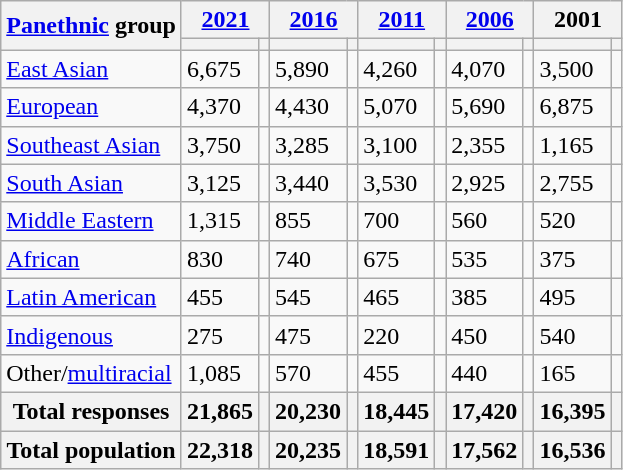<table class="wikitable collapsible sortable">
<tr>
<th rowspan="2"><a href='#'>Panethnic</a> group</th>
<th colspan="2"><a href='#'>2021</a></th>
<th colspan="2"><a href='#'>2016</a></th>
<th colspan="2"><a href='#'>2011</a></th>
<th colspan="2"><a href='#'>2006</a></th>
<th colspan="2">2001</th>
</tr>
<tr>
<th><a href='#'></a></th>
<th></th>
<th></th>
<th></th>
<th></th>
<th></th>
<th></th>
<th></th>
<th></th>
<th></th>
</tr>
<tr>
<td><a href='#'>East Asian</a></td>
<td>6,675</td>
<td></td>
<td>5,890</td>
<td></td>
<td>4,260</td>
<td></td>
<td>4,070</td>
<td></td>
<td>3,500</td>
<td></td>
</tr>
<tr>
<td><a href='#'>European</a></td>
<td>4,370</td>
<td></td>
<td>4,430</td>
<td></td>
<td>5,070</td>
<td></td>
<td>5,690</td>
<td></td>
<td>6,875</td>
<td></td>
</tr>
<tr>
<td><a href='#'>Southeast Asian</a></td>
<td>3,750</td>
<td></td>
<td>3,285</td>
<td></td>
<td>3,100</td>
<td></td>
<td>2,355</td>
<td></td>
<td>1,165</td>
<td></td>
</tr>
<tr>
<td><a href='#'>South Asian</a></td>
<td>3,125</td>
<td></td>
<td>3,440</td>
<td></td>
<td>3,530</td>
<td></td>
<td>2,925</td>
<td></td>
<td>2,755</td>
<td></td>
</tr>
<tr>
<td><a href='#'>Middle Eastern</a></td>
<td>1,315</td>
<td></td>
<td>855</td>
<td></td>
<td>700</td>
<td></td>
<td>560</td>
<td></td>
<td>520</td>
<td></td>
</tr>
<tr>
<td><a href='#'>African</a></td>
<td>830</td>
<td></td>
<td>740</td>
<td></td>
<td>675</td>
<td></td>
<td>535</td>
<td></td>
<td>375</td>
<td></td>
</tr>
<tr>
<td><a href='#'>Latin American</a></td>
<td>455</td>
<td></td>
<td>545</td>
<td></td>
<td>465</td>
<td></td>
<td>385</td>
<td></td>
<td>495</td>
<td></td>
</tr>
<tr>
<td><a href='#'>Indigenous</a></td>
<td>275</td>
<td></td>
<td>475</td>
<td></td>
<td>220</td>
<td></td>
<td>450</td>
<td></td>
<td>540</td>
<td></td>
</tr>
<tr>
<td>Other/<a href='#'>multiracial</a></td>
<td>1,085</td>
<td></td>
<td>570</td>
<td></td>
<td>455</td>
<td></td>
<td>440</td>
<td></td>
<td>165</td>
<td></td>
</tr>
<tr>
<th>Total responses</th>
<th>21,865</th>
<th></th>
<th>20,230</th>
<th></th>
<th>18,445</th>
<th></th>
<th>17,420</th>
<th></th>
<th>16,395</th>
<th></th>
</tr>
<tr>
<th>Total population</th>
<th>22,318</th>
<th></th>
<th>20,235</th>
<th></th>
<th>18,591</th>
<th></th>
<th>17,562</th>
<th></th>
<th>16,536</th>
<th></th>
</tr>
</table>
